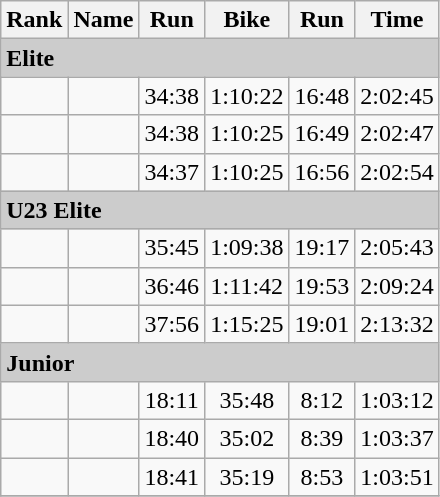<table class="wikitable">
<tr>
<th>Rank</th>
<th>Name</th>
<th>Run</th>
<th>Bike</th>
<th>Run</th>
<th>Time</th>
</tr>
<tr bgcolor="#cccccc">
<td colspan="6" align="left"><strong>Elite</strong></td>
</tr>
<tr align="center">
<td></td>
<td align="left"><strong></strong></td>
<td>34:38</td>
<td>1:10:22</td>
<td>16:48</td>
<td>2:02:45</td>
</tr>
<tr align="center">
<td></td>
<td align="left"></td>
<td>34:38</td>
<td>1:10:25</td>
<td>16:49</td>
<td>2:02:47</td>
</tr>
<tr align="center">
<td></td>
<td align="left"></td>
<td>34:37</td>
<td>1:10:25</td>
<td>16:56</td>
<td>2:02:54</td>
</tr>
<tr bgcolor="#cccccc">
<td colspan="6" align="left"><strong>U23 Elite</strong></td>
</tr>
<tr align="center">
<td></td>
<td align="left"><strong></strong></td>
<td>35:45</td>
<td>1:09:38</td>
<td>19:17</td>
<td>2:05:43</td>
</tr>
<tr align="center">
<td></td>
<td align="left"></td>
<td>36:46</td>
<td>1:11:42</td>
<td>19:53</td>
<td>2:09:24</td>
</tr>
<tr align="center">
<td></td>
<td align="left"></td>
<td>37:56</td>
<td>1:15:25</td>
<td>19:01</td>
<td>2:13:32</td>
</tr>
<tr bgcolor="#cccccc">
<td colspan="6" align="left"><strong>Junior</strong></td>
</tr>
<tr align="center">
<td></td>
<td align="left"><strong></strong></td>
<td>18:11</td>
<td>35:48</td>
<td>8:12</td>
<td>1:03:12</td>
</tr>
<tr align="center">
<td></td>
<td align="left"></td>
<td>18:40</td>
<td>35:02</td>
<td>8:39</td>
<td>1:03:37</td>
</tr>
<tr align="center">
<td></td>
<td align="left"></td>
<td>18:41</td>
<td>35:19</td>
<td>8:53</td>
<td>1:03:51</td>
</tr>
<tr align="center">
</tr>
</table>
